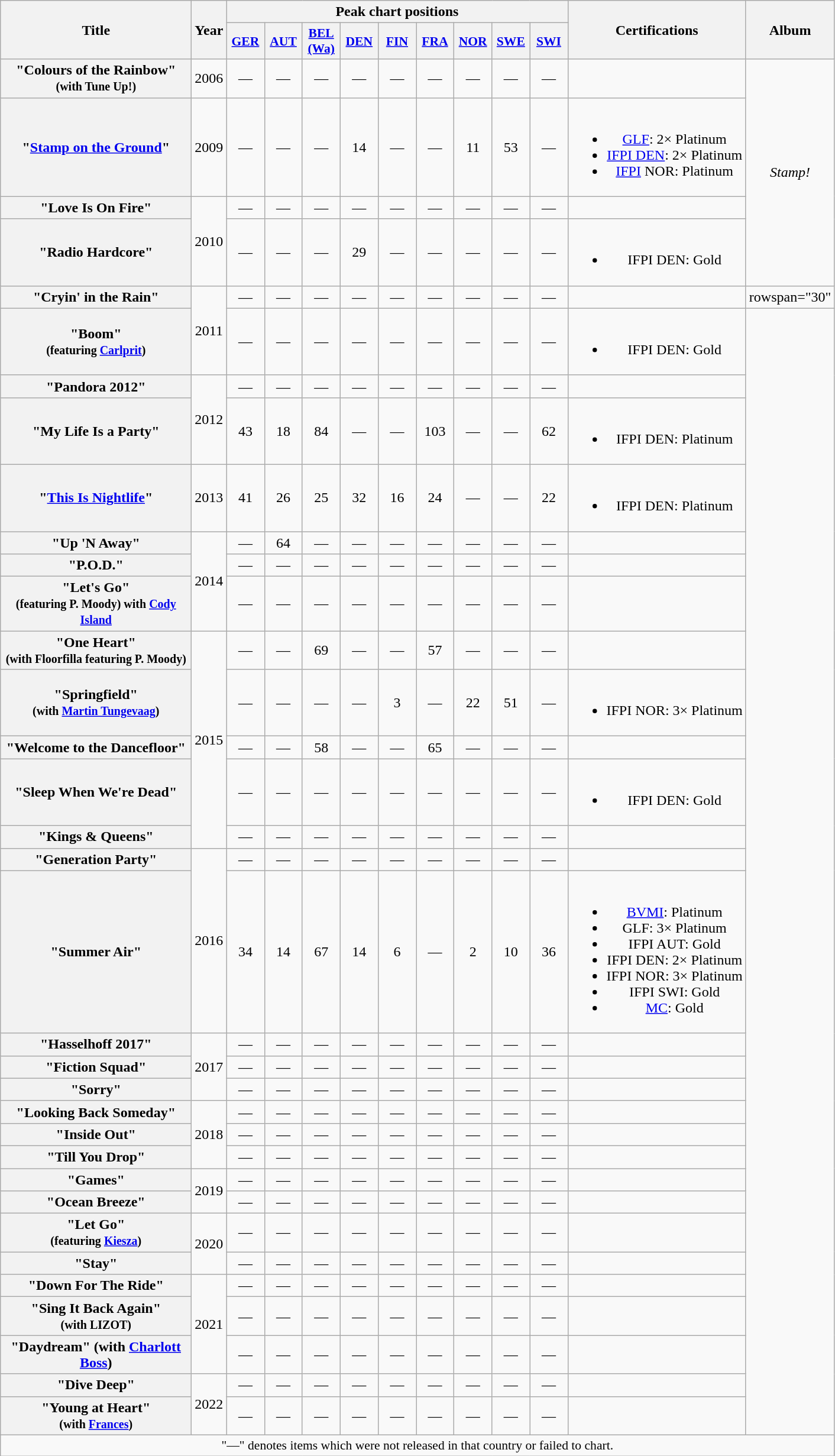<table class="wikitable plainrowheaders" style="text-align:center;">
<tr>
<th scope="col" rowspan="2" style="width:13em;">Title</th>
<th scope="col" rowspan="2">Year</th>
<th scope="col" colspan="9">Peak chart positions</th>
<th scope="col" rowspan="2">Certifications</th>
<th scope="col" rowspan="2">Album</th>
</tr>
<tr>
<th scope="col" style="width:2.5em;font-size:90%;"><a href='#'>GER</a><br></th>
<th scope="col" style="width:2.5em;font-size:90%;"><a href='#'>AUT</a><br></th>
<th scope="col" style="width:2.5em;font-size:90%;"><a href='#'>BEL<br>(Wa)</a><br></th>
<th scope="col" style="width:2.5em;font-size:90%;"><a href='#'>DEN</a><br></th>
<th scope="col" style="width:2.5em;font-size:90%;"><a href='#'>FIN</a><br></th>
<th scope="col" style="width:2.5em;font-size:90%;"><a href='#'>FRA</a><br></th>
<th scope="col" style="width:2.5em;font-size:90%;"><a href='#'>NOR</a><br></th>
<th scope="col" style="width:2.5em;font-size:90%;"><a href='#'>SWE</a><br></th>
<th scope="col" style="width:2.5em;font-size:90%;"><a href='#'>SWI</a><br></th>
</tr>
<tr>
<th scope="row">"Colours of the Rainbow"<br><small>(with Tune Up!)</small></th>
<td>2006</td>
<td>—</td>
<td>—</td>
<td>—</td>
<td>—</td>
<td>—</td>
<td>—</td>
<td>—</td>
<td>—</td>
<td>—</td>
<td></td>
<td rowspan="4"><em>Stamp!</em></td>
</tr>
<tr>
<th scope="row">"<a href='#'>Stamp on the Ground</a>"</th>
<td>2009</td>
<td>—</td>
<td>—</td>
<td>—</td>
<td>14</td>
<td>—</td>
<td>—</td>
<td>11</td>
<td>53</td>
<td>—</td>
<td><br><ul><li><a href='#'>GLF</a>: 2× Platinum</li><li><a href='#'>IFPI DEN</a>: 2× Platinum</li><li><a href='#'>IFPI</a> NOR: Platinum</li></ul></td>
</tr>
<tr>
<th scope="row">"Love Is On Fire"</th>
<td rowspan="2">2010</td>
<td>—</td>
<td>—</td>
<td>—</td>
<td>—</td>
<td>—</td>
<td>—</td>
<td>—</td>
<td>—</td>
<td>—</td>
<td></td>
</tr>
<tr>
<th scope="row">"Radio Hardcore"</th>
<td>—</td>
<td>—</td>
<td>—</td>
<td>29</td>
<td>—</td>
<td>—</td>
<td>—</td>
<td>—</td>
<td>—</td>
<td><br><ul><li>IFPI DEN: Gold</li></ul></td>
</tr>
<tr>
<th scope="row">"Cryin' in the Rain"</th>
<td rowspan="2">2011</td>
<td>—</td>
<td>—</td>
<td>—</td>
<td>—</td>
<td>—</td>
<td>—</td>
<td>—</td>
<td>—</td>
<td>—</td>
<td></td>
<td>rowspan="30" </td>
</tr>
<tr>
<th scope="row">"Boom"<br><small>(featuring <a href='#'>Carlprit</a>)</small></th>
<td>—</td>
<td>—</td>
<td>—</td>
<td>—</td>
<td>—</td>
<td>—</td>
<td>—</td>
<td>—</td>
<td>—</td>
<td><br><ul><li>IFPI DEN: Gold</li></ul></td>
</tr>
<tr>
<th scope="row">"Pandora 2012"</th>
<td rowspan="2">2012</td>
<td>—</td>
<td>—</td>
<td>—</td>
<td>—</td>
<td>—</td>
<td>—</td>
<td>—</td>
<td>—</td>
<td>—</td>
<td></td>
</tr>
<tr>
<th scope="row">"My Life Is a Party"</th>
<td>43</td>
<td>18</td>
<td>84</td>
<td>—</td>
<td>—</td>
<td>103</td>
<td>—</td>
<td>—</td>
<td>62</td>
<td><br><ul><li>IFPI DEN: Platinum</li></ul></td>
</tr>
<tr>
<th scope="row">"<a href='#'>This Is Nightlife</a>"</th>
<td>2013</td>
<td>41</td>
<td>26</td>
<td>25</td>
<td>32</td>
<td>16</td>
<td>24</td>
<td>—</td>
<td>—</td>
<td>22</td>
<td><br><ul><li>IFPI DEN: Platinum</li></ul></td>
</tr>
<tr>
<th scope="row">"Up 'N Away"</th>
<td rowspan="3">2014</td>
<td>—</td>
<td>64</td>
<td>—</td>
<td>—</td>
<td>—</td>
<td>—</td>
<td>—</td>
<td>—</td>
<td>—</td>
<td></td>
</tr>
<tr>
<th scope="row">"P.O.D."</th>
<td>—</td>
<td>—</td>
<td>—</td>
<td>—</td>
<td>—</td>
<td>—</td>
<td>—</td>
<td>—</td>
<td>—</td>
<td></td>
</tr>
<tr>
<th scope="row">"Let's Go"<br><small>(featuring P. Moody) with <a href='#'>Cody Island</a></small></th>
<td>—</td>
<td>—</td>
<td>—</td>
<td>—</td>
<td>—</td>
<td>—</td>
<td>—</td>
<td>—</td>
<td>—</td>
<td></td>
</tr>
<tr>
<th scope="row">"One Heart"<br><small>(with Floorfilla featuring P. Moody)</small></th>
<td rowspan="5">2015</td>
<td>—</td>
<td>—</td>
<td>69</td>
<td>—</td>
<td>—</td>
<td>57</td>
<td>—</td>
<td>—</td>
<td>—</td>
<td></td>
</tr>
<tr>
<th scope="row">"Springfield"<br><small>(with <a href='#'>Martin Tungevaag</a>)</small></th>
<td>—</td>
<td>—</td>
<td>—</td>
<td>—</td>
<td>3</td>
<td>—</td>
<td>22</td>
<td>51</td>
<td>—</td>
<td><br><ul><li>IFPI NOR: 3× Platinum</li></ul></td>
</tr>
<tr>
<th scope="row">"Welcome to the Dancefloor"</th>
<td>—</td>
<td>—</td>
<td>58</td>
<td>—</td>
<td>—</td>
<td>65</td>
<td>—</td>
<td>—</td>
<td>—</td>
<td></td>
</tr>
<tr>
<th scope="row">"Sleep When We're Dead"</th>
<td>—</td>
<td>—</td>
<td>—</td>
<td>—</td>
<td>—</td>
<td>—</td>
<td>—</td>
<td>—</td>
<td>—</td>
<td><br><ul><li>IFPI DEN: Gold</li></ul></td>
</tr>
<tr>
<th scope="row">"Kings & Queens"</th>
<td>—</td>
<td>—</td>
<td>—</td>
<td>—</td>
<td>—</td>
<td>—</td>
<td>—</td>
<td>—</td>
<td>—</td>
<td></td>
</tr>
<tr>
<th scope="row">"Generation Party"</th>
<td rowspan="2">2016</td>
<td>—</td>
<td>—</td>
<td>—</td>
<td>—</td>
<td>—</td>
<td>—</td>
<td>—</td>
<td>—</td>
<td>—</td>
<td></td>
</tr>
<tr>
<th scope="row">"Summer Air"</th>
<td>34</td>
<td>14</td>
<td>67</td>
<td>14</td>
<td>6</td>
<td>—</td>
<td>2</td>
<td>10<br></td>
<td>36</td>
<td><br><ul><li><a href='#'>BVMI</a>: Platinum</li><li>GLF: 3× Platinum</li><li>IFPI AUT: Gold</li><li>IFPI DEN: 2× Platinum</li><li>IFPI NOR: 3× Platinum</li><li>IFPI SWI: Gold</li><li><a href='#'>MC</a>: Gold</li></ul></td>
</tr>
<tr>
<th scope="row">"Hasselhoff 2017"</th>
<td rowspan="3">2017</td>
<td>—</td>
<td>—</td>
<td>—</td>
<td>—</td>
<td>—</td>
<td>—</td>
<td>—</td>
<td>—</td>
<td>—</td>
<td></td>
</tr>
<tr>
<th scope="row">"Fiction Squad"</th>
<td>—</td>
<td>—</td>
<td>—</td>
<td>—</td>
<td>—</td>
<td>—</td>
<td>—</td>
<td>—</td>
<td>—</td>
<td></td>
</tr>
<tr>
<th scope="row">"Sorry"</th>
<td>—</td>
<td>—</td>
<td>—</td>
<td>—</td>
<td>—</td>
<td>—</td>
<td>—</td>
<td>—</td>
<td>—</td>
<td></td>
</tr>
<tr>
<th scope="row">"Looking Back Someday"</th>
<td rowspan="3">2018</td>
<td>—</td>
<td>—</td>
<td>—</td>
<td>—</td>
<td>—</td>
<td>—</td>
<td>—</td>
<td>—</td>
<td>—</td>
<td></td>
</tr>
<tr>
<th scope="row">"Inside Out"</th>
<td>—</td>
<td>—</td>
<td>—</td>
<td>—</td>
<td>—</td>
<td>—</td>
<td>—</td>
<td>—</td>
<td>—</td>
<td></td>
</tr>
<tr>
<th scope="row">"Till You Drop"</th>
<td>—</td>
<td>—</td>
<td>—</td>
<td>—</td>
<td>—</td>
<td>—</td>
<td>—</td>
<td>—</td>
<td>—</td>
<td></td>
</tr>
<tr>
<th scope="row">"Games"</th>
<td rowspan="2">2019</td>
<td>—</td>
<td>—</td>
<td>—</td>
<td>—</td>
<td>—</td>
<td>—</td>
<td>—</td>
<td>—</td>
<td>—</td>
<td></td>
</tr>
<tr>
<th scope="row">"Ocean Breeze"</th>
<td>—</td>
<td>—</td>
<td>—</td>
<td>—</td>
<td>—</td>
<td>—</td>
<td>—</td>
<td>—</td>
<td>—</td>
<td></td>
</tr>
<tr>
<th scope="row">"Let Go"<br><small>(featuring <a href='#'>Kiesza</a>)</small></th>
<td rowspan="2">2020</td>
<td>—</td>
<td>—</td>
<td>—</td>
<td>—</td>
<td>—</td>
<td>—</td>
<td>—</td>
<td>—</td>
<td>—</td>
<td></td>
</tr>
<tr>
<th scope="row">"Stay"</th>
<td>—</td>
<td>—</td>
<td>—</td>
<td>—</td>
<td>—</td>
<td>—</td>
<td>—</td>
<td>—</td>
<td>—</td>
<td></td>
</tr>
<tr>
<th scope="row">"Down For The Ride"</th>
<td rowspan="3">2021</td>
<td>—</td>
<td>—</td>
<td>—</td>
<td>—</td>
<td>—</td>
<td>—</td>
<td>—</td>
<td>—</td>
<td>—</td>
<td></td>
</tr>
<tr>
<th scope="row">"Sing It Back Again"<br><small>(with LIZOT)</small></th>
<td>—</td>
<td>—</td>
<td>—</td>
<td>—</td>
<td>—</td>
<td>—</td>
<td>—</td>
<td>—</td>
<td>—</td>
<td></td>
</tr>
<tr>
<th scope="row">"Daydream" (with <a href='#'>Charlott Boss</a>)</th>
<td>—</td>
<td>—</td>
<td>—</td>
<td>—</td>
<td>—</td>
<td>—</td>
<td>—</td>
<td>—</td>
<td>—</td>
<td></td>
</tr>
<tr>
<th scope="row">"Dive Deep"</th>
<td rowspan="2">2022</td>
<td>—</td>
<td>—</td>
<td>—</td>
<td>—</td>
<td>—</td>
<td>—</td>
<td>—</td>
<td>—</td>
<td>—</td>
<td></td>
</tr>
<tr>
<th scope="row">"Young at Heart"<br><small>(with <a href='#'>Frances</a>)</small></th>
<td>—</td>
<td>—</td>
<td>—</td>
<td>—</td>
<td>—</td>
<td>—</td>
<td>—</td>
<td>—</td>
<td>—</td>
<td></td>
</tr>
<tr>
<td colspan="13" style="font-size:90%">"—" denotes items which were not released in that country or failed to chart.</td>
</tr>
</table>
